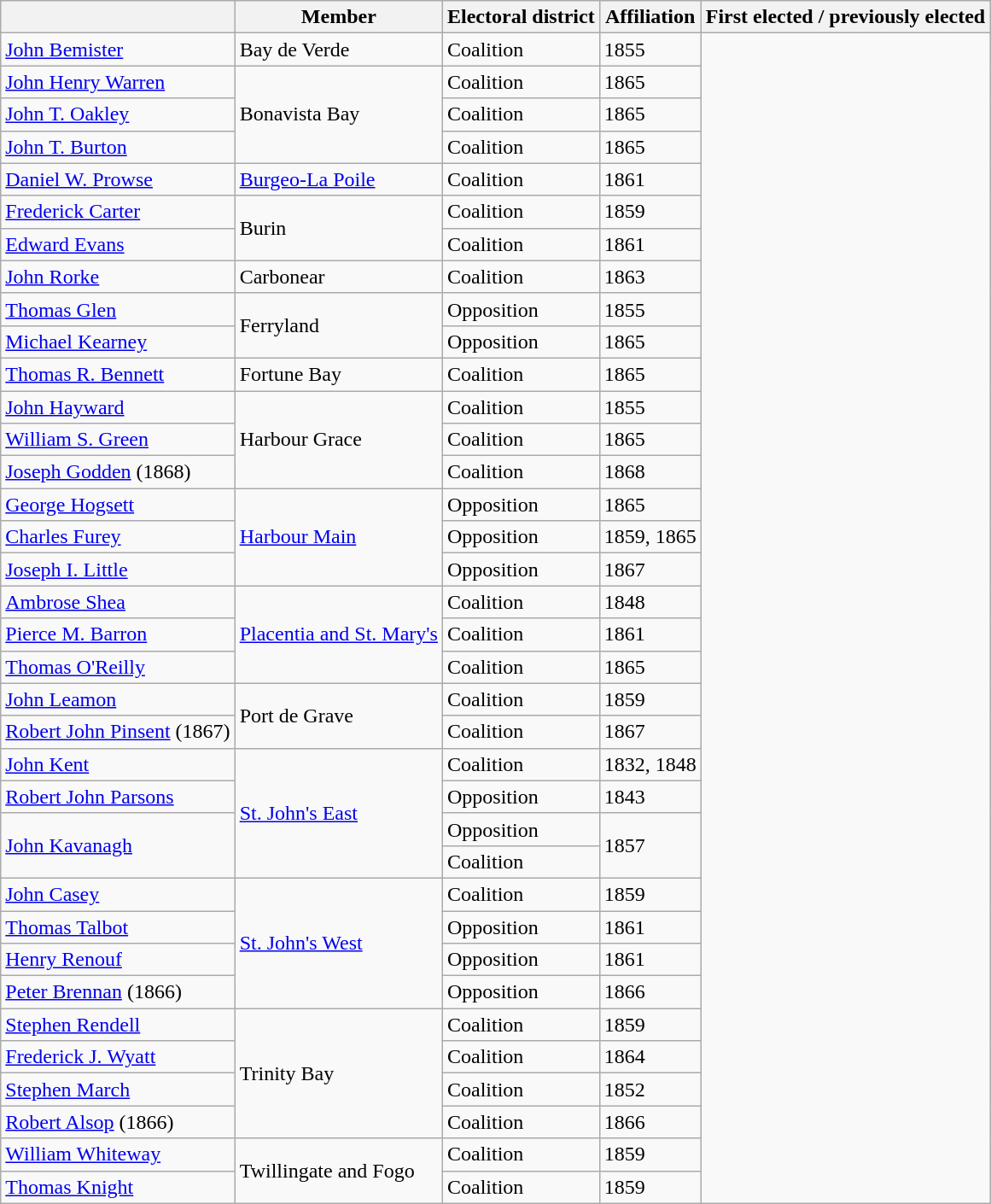<table class="wikitable sortable">
<tr>
<th></th>
<th>Member</th>
<th>Electoral district</th>
<th>Affiliation</th>
<th>First elected / previously elected</th>
</tr>
<tr>
<td><a href='#'>John Bemister</a></td>
<td>Bay de Verde</td>
<td>Coalition</td>
<td>1855</td>
</tr>
<tr>
<td><a href='#'>John Henry Warren</a></td>
<td rowspan=3>Bonavista Bay</td>
<td>Coalition</td>
<td>1865</td>
</tr>
<tr>
<td><a href='#'>John T. Oakley</a></td>
<td>Coalition</td>
<td>1865</td>
</tr>
<tr>
<td><a href='#'>John T. Burton</a></td>
<td>Coalition</td>
<td>1865</td>
</tr>
<tr>
<td><a href='#'>Daniel W. Prowse</a></td>
<td><a href='#'>Burgeo-La Poile</a></td>
<td>Coalition</td>
<td>1861</td>
</tr>
<tr>
<td><a href='#'>Frederick Carter</a></td>
<td rowspan=2>Burin</td>
<td>Coalition</td>
<td>1859</td>
</tr>
<tr>
<td><a href='#'>Edward Evans</a></td>
<td>Coalition</td>
<td>1861</td>
</tr>
<tr>
<td><a href='#'>John Rorke</a></td>
<td>Carbonear</td>
<td>Coalition</td>
<td>1863</td>
</tr>
<tr>
<td><a href='#'>Thomas Glen</a></td>
<td rowspan=2>Ferryland</td>
<td>Opposition</td>
<td>1855</td>
</tr>
<tr>
<td><a href='#'>Michael Kearney</a></td>
<td>Opposition</td>
<td>1865</td>
</tr>
<tr>
<td><a href='#'>Thomas R. Bennett</a></td>
<td>Fortune Bay</td>
<td>Coalition</td>
<td>1865</td>
</tr>
<tr>
<td><a href='#'>John Hayward</a></td>
<td rowspan=3>Harbour Grace</td>
<td>Coalition</td>
<td>1855</td>
</tr>
<tr>
<td><a href='#'>William S. Green</a></td>
<td>Coalition</td>
<td>1865</td>
</tr>
<tr>
<td><a href='#'>Joseph Godden</a> (1868)</td>
<td>Coalition</td>
<td>1868</td>
</tr>
<tr>
<td><a href='#'>George Hogsett</a></td>
<td rowspan=3><a href='#'>Harbour Main</a></td>
<td>Opposition</td>
<td>1865</td>
</tr>
<tr>
<td><a href='#'>Charles Furey</a></td>
<td>Opposition</td>
<td>1859, 1865</td>
</tr>
<tr>
<td><a href='#'>Joseph I. Little</a></td>
<td>Opposition</td>
<td>1867</td>
</tr>
<tr>
<td><a href='#'>Ambrose Shea</a></td>
<td rowspan=3><a href='#'>Placentia and St. Mary's</a></td>
<td>Coalition</td>
<td>1848</td>
</tr>
<tr>
<td><a href='#'>Pierce M. Barron</a></td>
<td>Coalition</td>
<td>1861</td>
</tr>
<tr>
<td><a href='#'>Thomas O'Reilly</a></td>
<td>Coalition</td>
<td>1865</td>
</tr>
<tr>
<td><a href='#'>John Leamon</a></td>
<td rowspan=2>Port de Grave</td>
<td>Coalition</td>
<td>1859</td>
</tr>
<tr>
<td><a href='#'>Robert John Pinsent</a> (1867)</td>
<td>Coalition</td>
<td>1867</td>
</tr>
<tr>
<td><a href='#'>John Kent</a></td>
<td rowspan=4><a href='#'>St. John's East</a></td>
<td>Coalition</td>
<td>1832, 1848</td>
</tr>
<tr>
<td><a href='#'>Robert John Parsons</a></td>
<td>Opposition</td>
<td>1843</td>
</tr>
<tr>
<td rowspan=2><a href='#'>John Kavanagh</a></td>
<td>Opposition</td>
<td rowspan=2>1857</td>
</tr>
<tr>
<td>Coalition</td>
</tr>
<tr>
<td><a href='#'>John Casey</a></td>
<td rowspan=4><a href='#'>St. John's West</a></td>
<td>Coalition</td>
<td>1859</td>
</tr>
<tr>
<td><a href='#'>Thomas Talbot</a></td>
<td>Opposition</td>
<td>1861</td>
</tr>
<tr>
<td><a href='#'>Henry Renouf</a></td>
<td>Opposition</td>
<td>1861</td>
</tr>
<tr>
<td><a href='#'>Peter Brennan</a> (1866)</td>
<td>Opposition</td>
<td>1866</td>
</tr>
<tr>
<td><a href='#'>Stephen Rendell</a></td>
<td rowspan=4>Trinity Bay</td>
<td>Coalition</td>
<td>1859</td>
</tr>
<tr>
<td><a href='#'>Frederick J. Wyatt</a></td>
<td>Coalition</td>
<td>1864</td>
</tr>
<tr>
<td><a href='#'>Stephen March</a></td>
<td>Coalition</td>
<td>1852</td>
</tr>
<tr>
<td><a href='#'>Robert Alsop</a> (1866)</td>
<td>Coalition</td>
<td>1866</td>
</tr>
<tr>
<td><a href='#'>William Whiteway</a></td>
<td rowspan=2>Twillingate and Fogo</td>
<td>Coalition</td>
<td>1859</td>
</tr>
<tr>
<td><a href='#'>Thomas Knight</a></td>
<td>Coalition</td>
<td>1859</td>
</tr>
</table>
